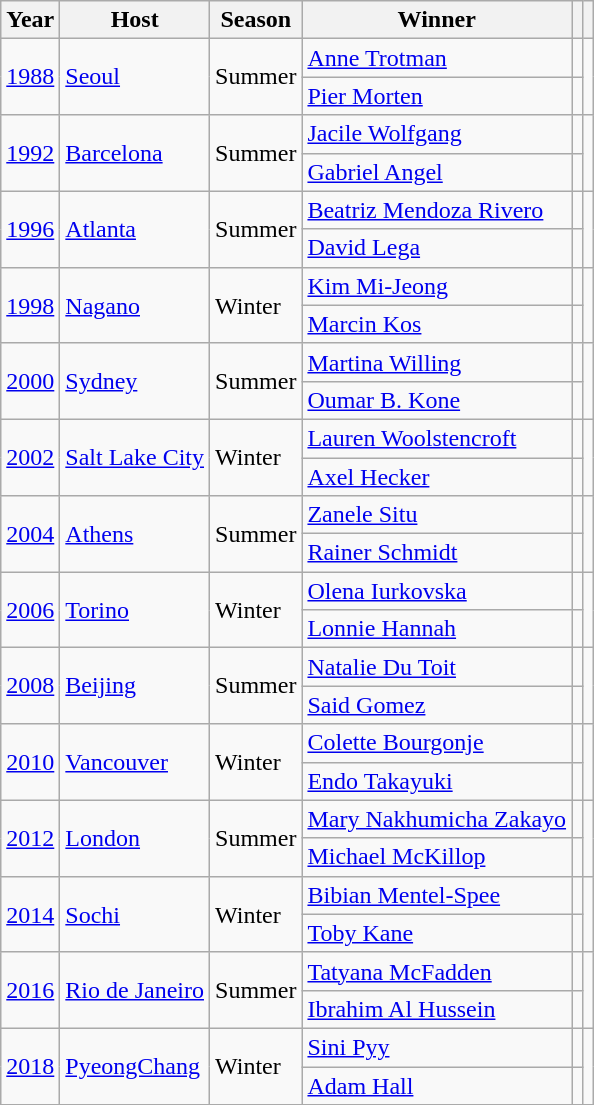<table class="wikitable sortable">
<tr>
<th>Year</th>
<th>Host</th>
<th>Season</th>
<th>Winner</th>
<th></th>
<th class="unsortable"></th>
</tr>
<tr>
<td rowspan=2><a href='#'>1988</a></td>
<td rowspan=2><a href='#'>Seoul</a></td>
<td rowspan=2>Summer</td>
<td><a href='#'>Anne Trotman</a></td>
<td></td>
<td rowspan=2></td>
</tr>
<tr>
<td><a href='#'>Pier Morten</a></td>
<td></td>
</tr>
<tr>
<td rowspan=2><a href='#'>1992</a></td>
<td rowspan=2><a href='#'>Barcelona</a></td>
<td rowspan=2>Summer</td>
<td><a href='#'>Jacile Wolfgang</a></td>
<td></td>
<td rowspan=2></td>
</tr>
<tr>
<td><a href='#'>Gabriel Angel</a></td>
<td></td>
</tr>
<tr>
<td rowspan=2><a href='#'>1996</a></td>
<td rowspan=2><a href='#'>Atlanta</a></td>
<td rowspan=2>Summer</td>
<td><a href='#'>Beatriz Mendoza Rivero</a></td>
<td></td>
<td rowspan=2></td>
</tr>
<tr>
<td><a href='#'>David Lega</a></td>
<td></td>
</tr>
<tr>
<td rowspan=2><a href='#'>1998</a></td>
<td rowspan=2><a href='#'>Nagano</a></td>
<td rowspan=2>Winter</td>
<td><a href='#'>Kim Mi-Jeong</a></td>
<td></td>
<td rowspan=2></td>
</tr>
<tr>
<td><a href='#'>Marcin Kos</a></td>
<td></td>
</tr>
<tr>
<td rowspan=2><a href='#'>2000</a></td>
<td rowspan=2><a href='#'>Sydney</a></td>
<td rowspan=2>Summer</td>
<td><a href='#'>Martina Willing</a></td>
<td></td>
<td rowspan=2></td>
</tr>
<tr>
<td><a href='#'>Oumar B. Kone</a></td>
<td></td>
</tr>
<tr>
<td rowspan=2><a href='#'>2002</a></td>
<td rowspan=2><a href='#'>Salt Lake City</a></td>
<td rowspan=2>Winter</td>
<td><a href='#'>Lauren Woolstencroft</a></td>
<td></td>
<td rowspan=2></td>
</tr>
<tr>
<td><a href='#'>Axel Hecker</a></td>
<td></td>
</tr>
<tr>
<td rowspan=2><a href='#'>2004</a></td>
<td rowspan=2><a href='#'>Athens</a></td>
<td rowspan=2>Summer</td>
<td><a href='#'>Zanele Situ</a></td>
<td></td>
<td rowspan=2></td>
</tr>
<tr>
<td><a href='#'>Rainer Schmidt</a></td>
<td></td>
</tr>
<tr>
<td rowspan=2><a href='#'>2006</a></td>
<td rowspan=2><a href='#'>Torino</a></td>
<td rowspan=2>Winter</td>
<td><a href='#'>Olena Iurkovska</a></td>
<td></td>
<td rowspan=2></td>
</tr>
<tr>
<td><a href='#'>Lonnie Hannah</a></td>
<td></td>
</tr>
<tr>
<td rowspan=2><a href='#'>2008</a></td>
<td rowspan=2><a href='#'>Beijing</a></td>
<td rowspan=2>Summer</td>
<td><a href='#'>Natalie Du Toit</a></td>
<td></td>
<td rowspan=2></td>
</tr>
<tr>
<td><a href='#'>Said Gomez</a></td>
<td></td>
</tr>
<tr>
<td rowspan=2><a href='#'>2010</a></td>
<td rowspan=2><a href='#'>Vancouver</a></td>
<td rowspan=2>Winter</td>
<td><a href='#'>Colette Bourgonje</a></td>
<td></td>
<td rowspan=2></td>
</tr>
<tr>
<td><a href='#'>Endo Takayuki</a></td>
<td></td>
</tr>
<tr>
<td rowspan=2><a href='#'>2012</a></td>
<td rowspan=2><a href='#'>London</a></td>
<td rowspan=2>Summer</td>
<td><a href='#'>Mary Nakhumicha Zakayo</a></td>
<td></td>
<td rowspan=2></td>
</tr>
<tr>
<td><a href='#'>Michael McKillop</a></td>
<td></td>
</tr>
<tr>
<td rowspan=2><a href='#'>2014</a></td>
<td rowspan=2><a href='#'>Sochi</a></td>
<td rowspan=2>Winter</td>
<td><a href='#'>Bibian Mentel-Spee</a></td>
<td></td>
<td rowspan=2></td>
</tr>
<tr>
<td><a href='#'>Toby Kane</a></td>
<td></td>
</tr>
<tr>
<td rowspan=2><a href='#'>2016</a></td>
<td rowspan=2><a href='#'>Rio de Janeiro</a></td>
<td rowspan=2>Summer</td>
<td><a href='#'>Tatyana McFadden</a></td>
<td></td>
<td rowspan=2></td>
</tr>
<tr>
<td><a href='#'>Ibrahim Al Hussein</a></td>
<td></td>
</tr>
<tr>
<td rowspan=2><a href='#'>2018</a></td>
<td rowspan=2><a href='#'>PyeongChang</a></td>
<td rowspan=2>Winter</td>
<td><a href='#'>Sini Pyy</a></td>
<td></td>
<td rowspan=2></td>
</tr>
<tr>
<td><a href='#'>Adam Hall</a></td>
<td></td>
</tr>
</table>
